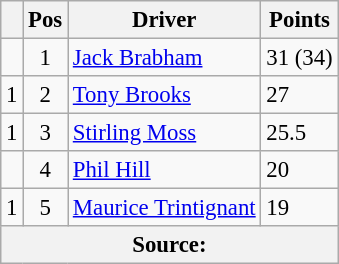<table class="wikitable" style="font-size: 95%;">
<tr>
<th></th>
<th>Pos</th>
<th>Driver</th>
<th>Points</th>
</tr>
<tr>
<td align="left"></td>
<td align="center">1</td>
<td> <a href='#'>Jack Brabham</a></td>
<td align="left">31 (34)</td>
</tr>
<tr>
<td align="left"> 1</td>
<td align="center">2</td>
<td> <a href='#'>Tony Brooks</a></td>
<td align="left">27</td>
</tr>
<tr>
<td align="left"> 1</td>
<td align="center">3</td>
<td> <a href='#'>Stirling Moss</a></td>
<td align="left">25.5</td>
</tr>
<tr>
<td align="left"></td>
<td align="center">4</td>
<td> <a href='#'>Phil Hill</a></td>
<td align="left">20</td>
</tr>
<tr>
<td align="left"> 1</td>
<td align="center">5</td>
<td> <a href='#'>Maurice Trintignant</a></td>
<td align="left">19</td>
</tr>
<tr>
<th colspan=4>Source:</th>
</tr>
</table>
